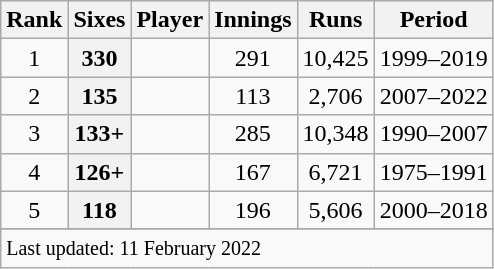<table class="wikitable plainrowheaders sortable">
<tr>
<th scope=col>Rank</th>
<th scope=col>Sixes</th>
<th scope=col>Player</th>
<th scope=col>Innings</th>
<th scope=col>Runs</th>
<th scope=col>Period</th>
</tr>
<tr>
<td align=center>1</td>
<th scope=row style=text-align:center;>330</th>
<td></td>
<td align=center>291</td>
<td align=center>10,425</td>
<td>1999–2019</td>
</tr>
<tr>
<td align=center>2</td>
<th scope=row style=text-align:center;>135</th>
<td></td>
<td align=center>113</td>
<td align=center>2,706</td>
<td>2007–2022</td>
</tr>
<tr>
<td align=center>3</td>
<th scope=row style=text-align:center;>133+</th>
<td></td>
<td align=center>285</td>
<td align=center>10,348</td>
<td>1990–2007</td>
</tr>
<tr>
<td align=center>4</td>
<th scope=row style=text-align:center;>126+</th>
<td></td>
<td align=center>167</td>
<td align=center>6,721</td>
<td>1975–1991</td>
</tr>
<tr>
<td align=center>5</td>
<th scope=row style=text-align:center;>118</th>
<td></td>
<td align=center>196</td>
<td align=center>5,606</td>
<td>2000–2018</td>
</tr>
<tr>
</tr>
<tr class=sortbottom>
<td colspan=6><small>Last updated: 11 February 2022</small></td>
</tr>
</table>
